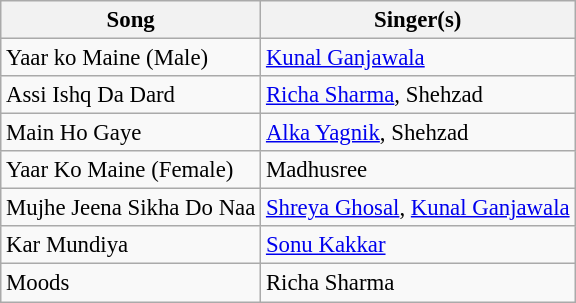<table class="wikitable" style="font-size:95%;">
<tr>
<th>Song</th>
<th>Singer(s)</th>
</tr>
<tr>
<td>Yaar ko Maine (Male)</td>
<td><a href='#'>Kunal Ganjawala</a></td>
</tr>
<tr>
<td>Assi Ishq Da Dard</td>
<td><a href='#'>Richa Sharma</a>, Shehzad</td>
</tr>
<tr>
<td>Main Ho Gaye</td>
<td><a href='#'>Alka Yagnik</a>, Shehzad</td>
</tr>
<tr>
<td>Yaar Ko Maine (Female)</td>
<td>Madhusree</td>
</tr>
<tr>
<td>Mujhe Jeena Sikha Do Naa</td>
<td><a href='#'>Shreya Ghosal</a>, <a href='#'>Kunal Ganjawala</a></td>
</tr>
<tr>
<td>Kar Mundiya</td>
<td><a href='#'>Sonu Kakkar</a></td>
</tr>
<tr>
<td>Moods</td>
<td>Richa Sharma</td>
</tr>
</table>
